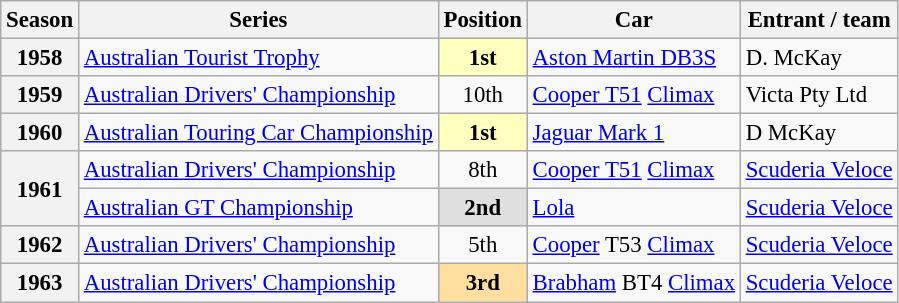<table class="wikitable" style="font-size: 95%;">
<tr>
<th>Season</th>
<th>Series</th>
<th>Position</th>
<th>Car</th>
<th>Entrant / team</th>
</tr>
<tr>
<th>1958</th>
<td><a href='#'>Australian Tourist Trophy</a></td>
<td align="center" style="background: #ffffbf"><strong>1st</strong></td>
<td><a href='#'>Aston Martin DB3S</a></td>
<td>D. McKay</td>
</tr>
<tr>
<th>1959</th>
<td><a href='#'>Australian Drivers' Championship</a></td>
<td align="center">10th</td>
<td><a href='#'>Cooper T51</a> <a href='#'>Climax</a></td>
<td>Victa Pty Ltd</td>
</tr>
<tr>
<th>1960</th>
<td><a href='#'>Australian Touring Car Championship</a></td>
<td align="center" style="background: #ffffbf"><strong>1st</strong></td>
<td><a href='#'>Jaguar Mark 1</a></td>
<td>D McKay</td>
</tr>
<tr>
<th rowspan=2>1961</th>
<td><a href='#'>Australian Drivers' Championship</a></td>
<td align="center">8th</td>
<td><a href='#'>Cooper T51</a> <a href='#'>Climax</a></td>
<td><a href='#'>Scuderia Veloce</a></td>
</tr>
<tr>
<td><a href='#'>Australian GT Championship</a></td>
<td align="center" style="background: #dfdfdf"><strong>2nd</strong></td>
<td><a href='#'>Lola</a></td>
<td><a href='#'>Scuderia Veloce</a></td>
</tr>
<tr>
<th>1962</th>
<td><a href='#'>Australian Drivers' Championship</a></td>
<td align="center">5th</td>
<td><a href='#'>Cooper</a> T53 <a href='#'>Climax</a></td>
<td><a href='#'>Scuderia Veloce</a></td>
</tr>
<tr>
<th>1963</th>
<td><a href='#'>Australian Drivers' Championship</a></td>
<td align="center" style="background: #ffdf9f"><strong>3rd</strong></td>
<td><a href='#'>Brabham</a> BT4 <a href='#'>Climax</a></td>
<td><a href='#'>Scuderia Veloce</a></td>
</tr>
</table>
